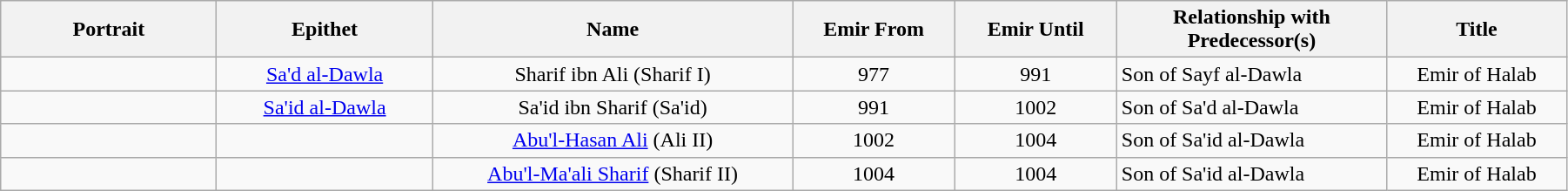<table width=95% class="wikitable">
<tr>
<th width=12%>Portrait</th>
<th width=12%>Epithet</th>
<th width=20%>Name</th>
<th width=9%>Emir From</th>
<th width=9%>Emir Until</th>
<th width=15%>Relationship with Predecessor(s)</th>
<th width=10%>Title</th>
</tr>
<tr>
<td align="center"></td>
<td align="center"><a href='#'>Sa'd al-Dawla</a></td>
<td align="center">Sharif ibn Ali (Sharif I)</td>
<td align="center">977</td>
<td align="center">991</td>
<td>Son of Sayf al-Dawla</td>
<td align="center">Emir of Halab</td>
</tr>
<tr>
<td align="center"></td>
<td align="center"><a href='#'>Sa'id al-Dawla</a></td>
<td align="center">Sa'id ibn Sharif (Sa'id)</td>
<td align="center">991</td>
<td align="center">1002</td>
<td>Son of Sa'd al-Dawla</td>
<td align="center">Emir of Halab</td>
</tr>
<tr>
<td align="center"></td>
<td align="center"></td>
<td align="center"><a href='#'>Abu'l-Hasan Ali</a> (Ali II)</td>
<td align="center">1002</td>
<td align="center">1004</td>
<td>Son of Sa'id al-Dawla</td>
<td align="center">Emir of Halab</td>
</tr>
<tr>
<td align="center"></td>
<td align="center"></td>
<td align="center"><a href='#'>Abu'l-Ma'ali Sharif</a> (Sharif II)</td>
<td align="center">1004</td>
<td align="center">1004</td>
<td>Son of Sa'id al-Dawla</td>
<td align="center">Emir of Halab</td>
</tr>
</table>
